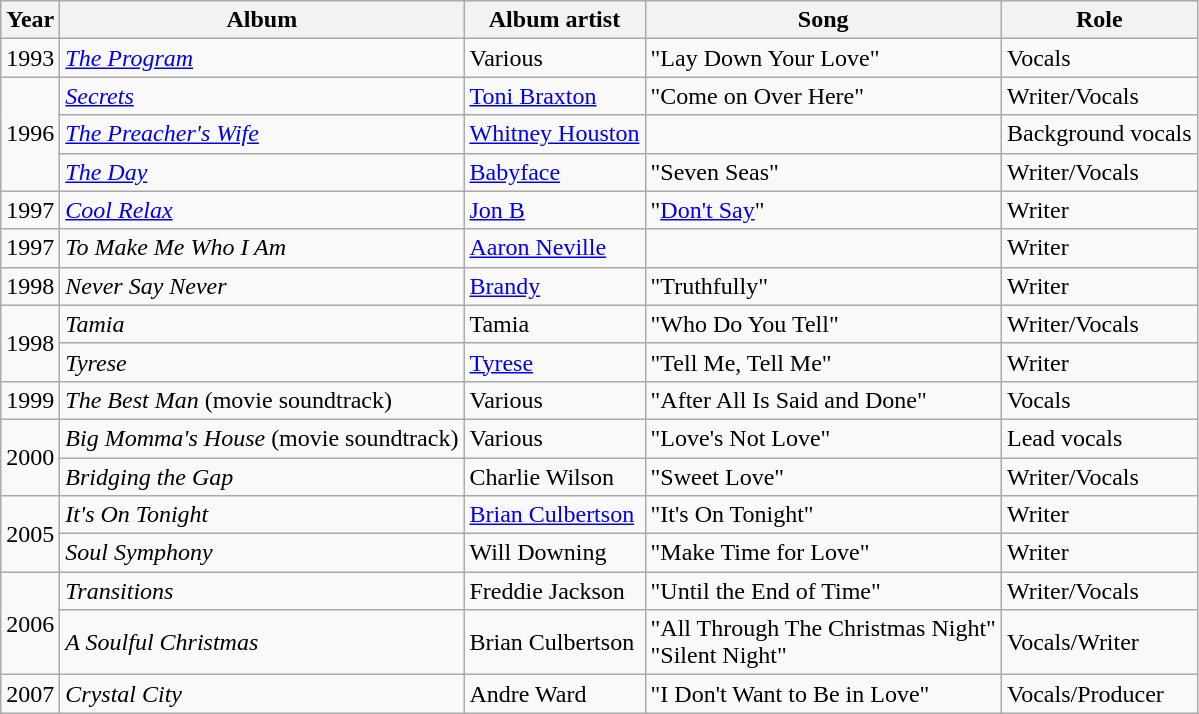<table class="wikitable">
<tr>
<th>Year</th>
<th>Album</th>
<th>Album artist</th>
<th>Song</th>
<th>Role</th>
</tr>
<tr>
<td>1993</td>
<td><em><a href='#'>The Program</a></em></td>
<td>Various</td>
<td>"Lay Down Your Love"</td>
<td>Vocals</td>
</tr>
<tr>
<td rowspan="3">1996</td>
<td><em><a href='#'>Secrets</a></em></td>
<td><a href='#'>Toni Braxton</a></td>
<td>"Come on Over Here"</td>
<td>Writer/Vocals</td>
</tr>
<tr>
<td><em><a href='#'>The Preacher's Wife</a></em></td>
<td><a href='#'>Whitney Houston</a></td>
<td></td>
<td>Background vocals</td>
</tr>
<tr>
<td><em><a href='#'>The Day</a></em></td>
<td><a href='#'>Babyface</a></td>
<td>"Seven Seas"</td>
<td>Writer/Vocals</td>
</tr>
<tr>
<td>1997</td>
<td><em><a href='#'>Cool Relax</a></em></td>
<td><a href='#'>Jon B</a></td>
<td>"<a href='#'>Don't Say</a>"</td>
<td>Writer</td>
</tr>
<tr>
<td>1997</td>
<td><em>To Make Me Who I Am</em></td>
<td><a href='#'>Aaron Neville</a></td>
<td></td>
<td>Writer</td>
</tr>
<tr>
<td>1998</td>
<td><em>Never Say Never</em></td>
<td><a href='#'>Brandy</a></td>
<td>"Truthfully"</td>
<td>Writer</td>
</tr>
<tr>
<td rowspan="2">1998</td>
<td><em>Tamia</em></td>
<td>Tamia</td>
<td>"Who Do You Tell"</td>
<td>Writer/Vocals</td>
</tr>
<tr>
<td><em>Tyrese</em></td>
<td><a href='#'>Tyrese</a></td>
<td>"Tell Me, Tell Me"</td>
<td>Writer</td>
</tr>
<tr>
<td>1999</td>
<td><em>The Best Man</em> (movie soundtrack)</td>
<td>Various</td>
<td>"After All Is Said and Done"</td>
<td>Vocals</td>
</tr>
<tr>
<td rowspan="2">2000</td>
<td><em>Big Momma's House</em> (movie soundtrack)</td>
<td>Various</td>
<td>"Love's Not Love"</td>
<td>Lead vocals</td>
</tr>
<tr>
<td><em>Bridging the Gap</em></td>
<td>Charlie Wilson</td>
<td>"Sweet Love"</td>
<td>Writer/Vocals</td>
</tr>
<tr>
<td rowspan="2">2005</td>
<td><em>It's On Tonight</em></td>
<td><a href='#'>Brian Culbertson</a></td>
<td>"It's On Tonight"</td>
<td>Writer</td>
</tr>
<tr>
<td><em>Soul Symphony</em></td>
<td>Will Downing</td>
<td>"Make Time for Love"</td>
<td>Writer</td>
</tr>
<tr>
<td rowspan="2">2006</td>
<td><em>Transitions</em></td>
<td>Freddie Jackson</td>
<td>"Until the End of Time"</td>
<td>Writer/Vocals</td>
</tr>
<tr>
<td><em>A Soulful Christmas</em></td>
<td>Brian Culbertson</td>
<td>"All Through The Christmas Night"<br>"Silent Night"</td>
<td>Vocals/Writer</td>
</tr>
<tr>
<td>2007</td>
<td><em>Crystal City</em></td>
<td>Andre Ward</td>
<td>"I Don't Want to Be in Love"</td>
<td>Vocals/Producer</td>
</tr>
</table>
